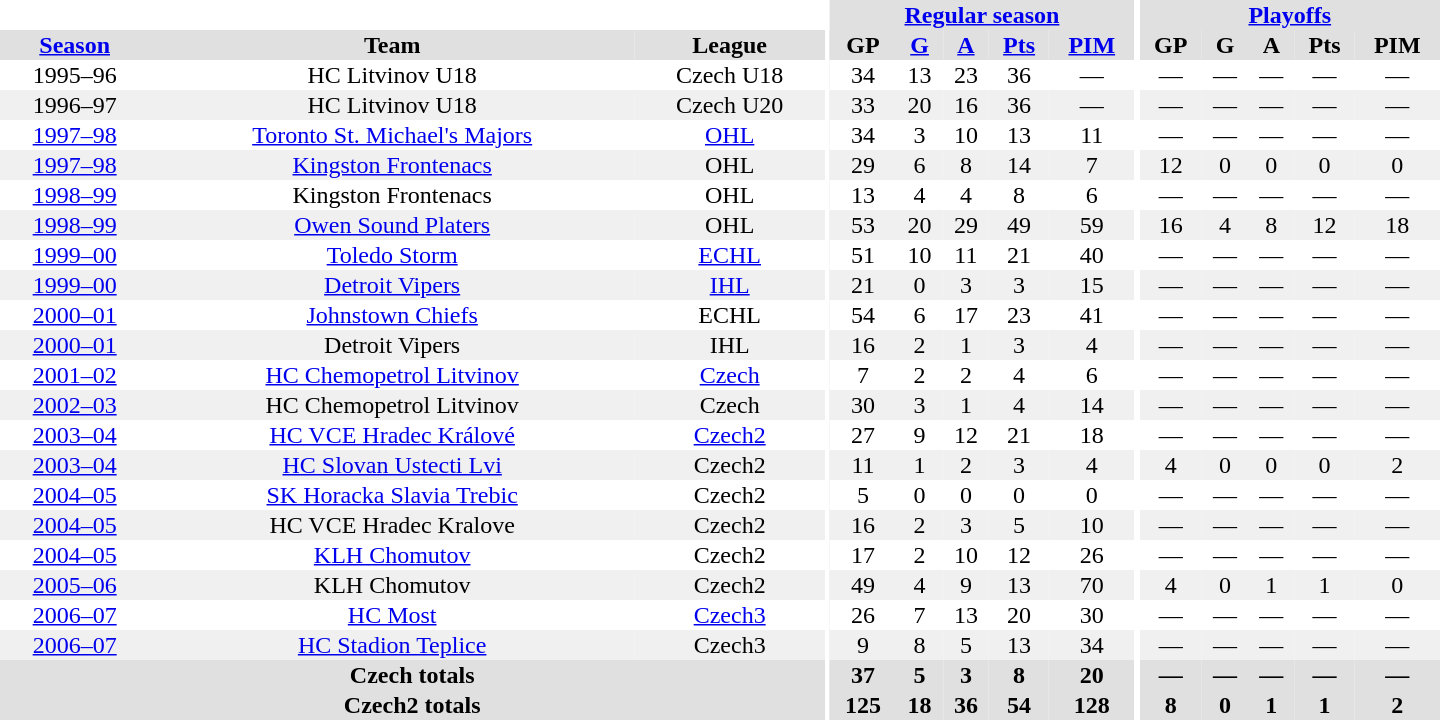<table border="0" cellpadding="1" cellspacing="0" style="text-align:center; width:60em">
<tr bgcolor="#e0e0e0">
<th colspan="3" bgcolor="#ffffff"></th>
<th rowspan="99" bgcolor="#ffffff"></th>
<th colspan="5"><a href='#'>Regular season</a></th>
<th rowspan="99" bgcolor="#ffffff"></th>
<th colspan="5"><a href='#'>Playoffs</a></th>
</tr>
<tr bgcolor="#e0e0e0">
<th><a href='#'>Season</a></th>
<th>Team</th>
<th>League</th>
<th>GP</th>
<th><a href='#'>G</a></th>
<th><a href='#'>A</a></th>
<th><a href='#'>Pts</a></th>
<th><a href='#'>PIM</a></th>
<th>GP</th>
<th>G</th>
<th>A</th>
<th>Pts</th>
<th>PIM</th>
</tr>
<tr>
<td>1995–96</td>
<td>HC Litvinov U18</td>
<td>Czech U18</td>
<td>34</td>
<td>13</td>
<td>23</td>
<td>36</td>
<td>—</td>
<td>—</td>
<td>—</td>
<td>—</td>
<td>—</td>
<td>—</td>
</tr>
<tr bgcolor="#f0f0f0">
<td>1996–97</td>
<td>HC Litvinov U18</td>
<td>Czech U20</td>
<td>33</td>
<td>20</td>
<td>16</td>
<td>36</td>
<td>—</td>
<td>—</td>
<td>—</td>
<td>—</td>
<td>—</td>
<td>—</td>
</tr>
<tr>
<td><a href='#'>1997–98</a></td>
<td><a href='#'>Toronto St. Michael's Majors</a></td>
<td><a href='#'>OHL</a></td>
<td>34</td>
<td>3</td>
<td>10</td>
<td>13</td>
<td>11</td>
<td>—</td>
<td>—</td>
<td>—</td>
<td>—</td>
<td>—</td>
</tr>
<tr bgcolor="#f0f0f0">
<td><a href='#'>1997–98</a></td>
<td><a href='#'>Kingston Frontenacs</a></td>
<td>OHL</td>
<td>29</td>
<td>6</td>
<td>8</td>
<td>14</td>
<td>7</td>
<td>12</td>
<td>0</td>
<td>0</td>
<td>0</td>
<td>0</td>
</tr>
<tr>
<td><a href='#'>1998–99</a></td>
<td>Kingston Frontenacs</td>
<td>OHL</td>
<td>13</td>
<td>4</td>
<td>4</td>
<td>8</td>
<td>6</td>
<td>—</td>
<td>—</td>
<td>—</td>
<td>—</td>
<td>—</td>
</tr>
<tr bgcolor="#f0f0f0">
<td><a href='#'>1998–99</a></td>
<td><a href='#'>Owen Sound Platers</a></td>
<td>OHL</td>
<td>53</td>
<td>20</td>
<td>29</td>
<td>49</td>
<td>59</td>
<td>16</td>
<td>4</td>
<td>8</td>
<td>12</td>
<td>18</td>
</tr>
<tr>
<td><a href='#'>1999–00</a></td>
<td><a href='#'>Toledo Storm</a></td>
<td><a href='#'>ECHL</a></td>
<td>51</td>
<td>10</td>
<td>11</td>
<td>21</td>
<td>40</td>
<td>—</td>
<td>—</td>
<td>—</td>
<td>—</td>
<td>—</td>
</tr>
<tr bgcolor="#f0f0f0">
<td><a href='#'>1999–00</a></td>
<td><a href='#'>Detroit Vipers</a></td>
<td><a href='#'>IHL</a></td>
<td>21</td>
<td>0</td>
<td>3</td>
<td>3</td>
<td>15</td>
<td>—</td>
<td>—</td>
<td>—</td>
<td>—</td>
<td>—</td>
</tr>
<tr>
<td><a href='#'>2000–01</a></td>
<td><a href='#'>Johnstown Chiefs</a></td>
<td>ECHL</td>
<td>54</td>
<td>6</td>
<td>17</td>
<td>23</td>
<td>41</td>
<td>—</td>
<td>—</td>
<td>—</td>
<td>—</td>
<td>—</td>
</tr>
<tr bgcolor="#f0f0f0">
<td><a href='#'>2000–01</a></td>
<td>Detroit Vipers</td>
<td>IHL</td>
<td>16</td>
<td>2</td>
<td>1</td>
<td>3</td>
<td>4</td>
<td>—</td>
<td>—</td>
<td>—</td>
<td>—</td>
<td>—</td>
</tr>
<tr>
<td><a href='#'>2001–02</a></td>
<td><a href='#'>HC Chemopetrol Litvinov</a></td>
<td><a href='#'>Czech</a></td>
<td>7</td>
<td>2</td>
<td>2</td>
<td>4</td>
<td>6</td>
<td>—</td>
<td>—</td>
<td>—</td>
<td>—</td>
<td>—</td>
</tr>
<tr bgcolor="#f0f0f0">
<td><a href='#'>2002–03</a></td>
<td>HC Chemopetrol Litvinov</td>
<td>Czech</td>
<td>30</td>
<td>3</td>
<td>1</td>
<td>4</td>
<td>14</td>
<td>—</td>
<td>—</td>
<td>—</td>
<td>—</td>
<td>—</td>
</tr>
<tr>
<td><a href='#'>2003–04</a></td>
<td><a href='#'>HC VCE Hradec Králové</a></td>
<td><a href='#'>Czech2</a></td>
<td>27</td>
<td>9</td>
<td>12</td>
<td>21</td>
<td>18</td>
<td>—</td>
<td>—</td>
<td>—</td>
<td>—</td>
<td>—</td>
</tr>
<tr bgcolor="#f0f0f0">
<td><a href='#'>2003–04</a></td>
<td><a href='#'>HC Slovan Ustecti Lvi</a></td>
<td>Czech2</td>
<td>11</td>
<td>1</td>
<td>2</td>
<td>3</td>
<td>4</td>
<td>4</td>
<td>0</td>
<td>0</td>
<td>0</td>
<td>2</td>
</tr>
<tr>
<td><a href='#'>2004–05</a></td>
<td><a href='#'>SK Horacka Slavia Trebic</a></td>
<td>Czech2</td>
<td>5</td>
<td>0</td>
<td>0</td>
<td>0</td>
<td>0</td>
<td>—</td>
<td>—</td>
<td>—</td>
<td>—</td>
<td>—</td>
</tr>
<tr bgcolor="#f0f0f0">
<td><a href='#'>2004–05</a></td>
<td>HC VCE Hradec Kralove</td>
<td>Czech2</td>
<td>16</td>
<td>2</td>
<td>3</td>
<td>5</td>
<td>10</td>
<td>—</td>
<td>—</td>
<td>—</td>
<td>—</td>
<td>—</td>
</tr>
<tr>
<td><a href='#'>2004–05</a></td>
<td><a href='#'>KLH Chomutov</a></td>
<td>Czech2</td>
<td>17</td>
<td>2</td>
<td>10</td>
<td>12</td>
<td>26</td>
<td>—</td>
<td>—</td>
<td>—</td>
<td>—</td>
<td>—</td>
</tr>
<tr bgcolor="#f0f0f0">
<td><a href='#'>2005–06</a></td>
<td>KLH Chomutov</td>
<td>Czech2</td>
<td>49</td>
<td>4</td>
<td>9</td>
<td>13</td>
<td>70</td>
<td>4</td>
<td>0</td>
<td>1</td>
<td>1</td>
<td>0</td>
</tr>
<tr>
<td><a href='#'>2006–07</a></td>
<td><a href='#'>HC Most</a></td>
<td><a href='#'>Czech3</a></td>
<td>26</td>
<td>7</td>
<td>13</td>
<td>20</td>
<td>30</td>
<td>—</td>
<td>—</td>
<td>—</td>
<td>—</td>
<td>—</td>
</tr>
<tr bgcolor="#f0f0f0">
<td><a href='#'>2006–07</a></td>
<td><a href='#'>HC Stadion Teplice</a></td>
<td>Czech3</td>
<td>9</td>
<td>8</td>
<td>5</td>
<td>13</td>
<td>34</td>
<td>—</td>
<td>—</td>
<td>—</td>
<td>—</td>
<td>—</td>
</tr>
<tr>
</tr>
<tr ALIGN="center" bgcolor="#e0e0e0">
<th colspan="3">Czech totals</th>
<th ALIGN="center">37</th>
<th ALIGN="center">5</th>
<th ALIGN="center">3</th>
<th ALIGN="center">8</th>
<th ALIGN="center">20</th>
<th ALIGN="center">—</th>
<th ALIGN="center">—</th>
<th ALIGN="center">—</th>
<th ALIGN="center">—</th>
<th ALIGN="center">—</th>
</tr>
<tr>
</tr>
<tr ALIGN="center" bgcolor="#e0e0e0">
<th colspan="3">Czech2 totals</th>
<th ALIGN="center">125</th>
<th ALIGN="center">18</th>
<th ALIGN="center">36</th>
<th ALIGN="center">54</th>
<th ALIGN="center">128</th>
<th ALIGN="center">8</th>
<th ALIGN="center">0</th>
<th ALIGN="center">1</th>
<th ALIGN="center">1</th>
<th ALIGN="center">2</th>
</tr>
</table>
